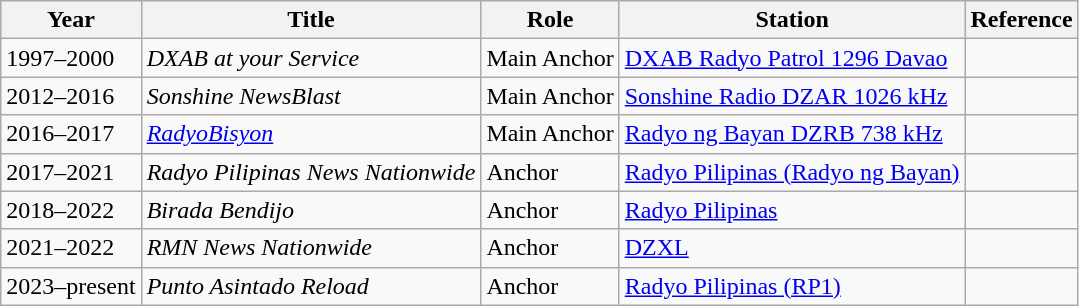<table class="wikitable sortable">
<tr>
<th>Year</th>
<th>Title</th>
<th>Role</th>
<th>Station</th>
<th>Reference</th>
</tr>
<tr>
<td>1997–2000</td>
<td><em>DXAB at your Service</em></td>
<td>Main Anchor</td>
<td><a href='#'>DXAB Radyo Patrol 1296 Davao</a></td>
<td></td>
</tr>
<tr>
<td>2012–2016</td>
<td><em>Sonshine NewsBlast</em></td>
<td>Main Anchor</td>
<td><a href='#'>Sonshine Radio DZAR 1026 kHz</a></td>
<td></td>
</tr>
<tr>
<td>2016–2017</td>
<td><em><a href='#'>RadyoBisyon</a></em></td>
<td>Main Anchor</td>
<td><a href='#'>Radyo ng Bayan DZRB 738 kHz</a></td>
<td></td>
</tr>
<tr>
<td>2017–2021</td>
<td><em>Radyo Pilipinas News Nationwide</em></td>
<td>Anchor</td>
<td><a href='#'>Radyo Pilipinas (Radyo ng Bayan)</a></td>
<td></td>
</tr>
<tr>
<td>2018–2022</td>
<td><em>Birada Bendijo</em></td>
<td>Anchor</td>
<td><a href='#'>Radyo Pilipinas</a></td>
<td></td>
</tr>
<tr>
<td>2021–2022</td>
<td><em> RMN News Nationwide</em></td>
<td>Anchor</td>
<td><a href='#'>DZXL</a></td>
<td></td>
</tr>
<tr>
<td>2023–present</td>
<td><em>Punto Asintado Reload</em></td>
<td>Anchor</td>
<td><a href='#'>Radyo Pilipinas (RP1)</a></td>
</tr>
</table>
